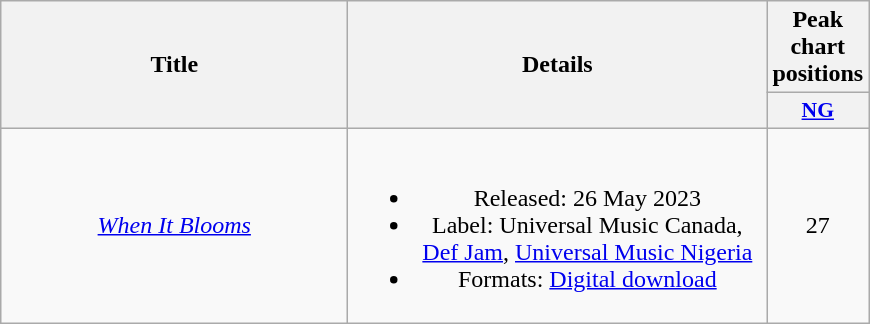<table class="wikitable plainrowheaders" style="text-align:center;">
<tr>
<th scope="col" rowspan="2" style="width:14em;">Title</th>
<th scope="col" rowspan="2" style="width:17em;">Details</th>
<th scope="col" colspan="1">Peak chart positions</th>
</tr>
<tr>
<th scope="col" style="width:2.8em;font-size:90%;"><a href='#'>NG</a><br></th>
</tr>
<tr>
<td><em><a href='#'>When It Blooms</a></em></td>
<td><br><ul><li>Released: 26 May 2023</li><li>Label: Universal Music Canada, <a href='#'>Def Jam</a>, <a href='#'>Universal Music Nigeria</a></li><li>Formats: <a href='#'>Digital download</a></li></ul></td>
<td>27</td>
</tr>
</table>
